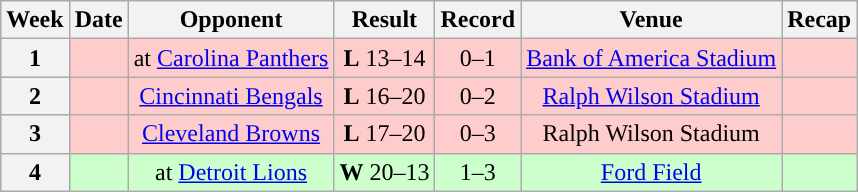<table class="wikitable" style="text-align:center">
<tr>
<th>Week</th>
<th>Date</th>
<th>Opponent</th>
<th>Result</th>
<th>Record</th>
<th>Venue</th>
<th>Recap</th>
</tr>
<tr style="background:#fcc">
<th>1</th>
<td></td>
<td>at <a href='#'>Carolina Panthers</a></td>
<td><strong>L</strong> 13–14</td>
<td>0–1</td>
<td><a href='#'>Bank of America Stadium</a></td>
<td></td>
</tr>
<tr style="background:#fcc">
<th>2</th>
<td></td>
<td><a href='#'>Cincinnati Bengals</a></td>
<td><strong>L</strong> 16–20</td>
<td>0–2</td>
<td><a href='#'>Ralph Wilson Stadium</a></td>
<td></td>
</tr>
<tr style="background:#fcc">
<th>3</th>
<td></td>
<td><a href='#'>Cleveland Browns</a></td>
<td><strong>L</strong> 17–20</td>
<td>0–3</td>
<td>Ralph Wilson Stadium</td>
<td></td>
</tr>
<tr style="background:#cfc">
<th>4</th>
<td></td>
<td>at <a href='#'>Detroit Lions</a></td>
<td><strong>W</strong> 20–13</td>
<td>1–3</td>
<td><a href='#'>Ford Field</a></td>
<td></td>
</tr>
</table>
